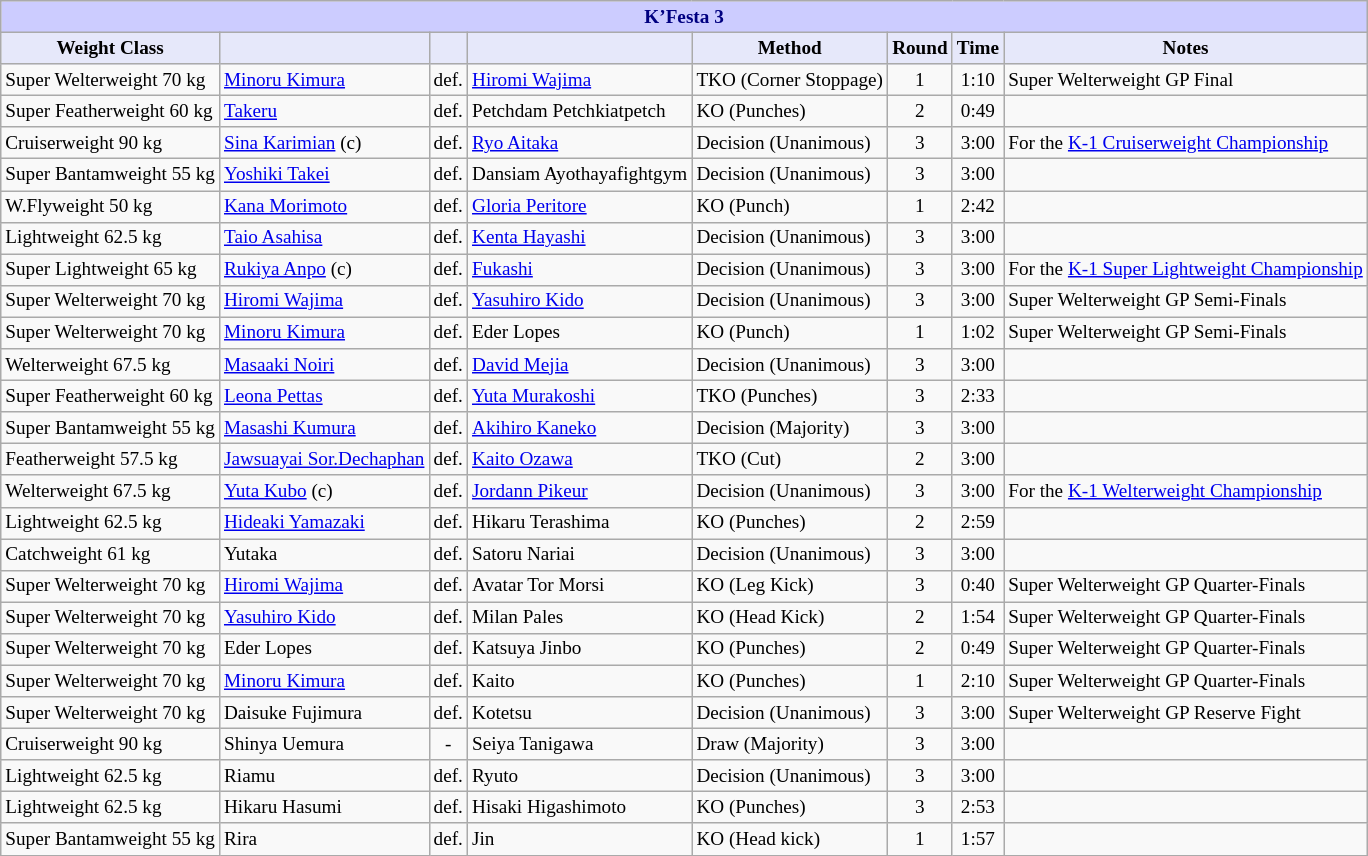<table class="wikitable" style="font-size: 80%;">
<tr>
<th colspan="8" style="background-color: #ccf; color: #000080; text-align: center;"><strong>K’Festa 3</strong></th>
</tr>
<tr>
<th colspan="1" style="background-color: #E6E8FA; color: #000000; text-align: center;">Weight Class</th>
<th colspan="1" style="background-color: #E6E8FA; color: #000000; text-align: center;"></th>
<th colspan="1" style="background-color: #E6E8FA; color: #000000; text-align: center;"></th>
<th colspan="1" style="background-color: #E6E8FA; color: #000000; text-align: center;"></th>
<th colspan="1" style="background-color: #E6E8FA; color: #000000; text-align: center;">Method</th>
<th colspan="1" style="background-color: #E6E8FA; color: #000000; text-align: center;">Round</th>
<th colspan="1" style="background-color: #E6E8FA; color: #000000; text-align: center;">Time</th>
<th colspan="1" style="background-color: #E6E8FA; color: #000000; text-align: center;">Notes</th>
</tr>
<tr>
<td>Super Welterweight 70 kg</td>
<td> <a href='#'>Minoru Kimura</a></td>
<td align=center>def.</td>
<td> <a href='#'>Hiromi Wajima</a></td>
<td>TKO (Corner Stoppage)</td>
<td align=center>1</td>
<td align=center>1:10</td>
<td>Super Welterweight GP Final</td>
</tr>
<tr>
<td>Super Featherweight 60 kg</td>
<td> <a href='#'>Takeru</a></td>
<td align=center>def.</td>
<td> Petchdam Petchkiatpetch</td>
<td>KO (Punches)</td>
<td align=center>2</td>
<td align=center>0:49</td>
<td></td>
</tr>
<tr>
<td>Cruiserweight 90 kg</td>
<td> <a href='#'>Sina Karimian</a> (c)</td>
<td align=center>def.</td>
<td> <a href='#'>Ryo Aitaka</a></td>
<td>Decision (Unanimous)</td>
<td align=center>3</td>
<td align=center>3:00</td>
<td>For the <a href='#'>K-1 Cruiserweight Championship</a></td>
</tr>
<tr>
<td>Super Bantamweight 55 kg</td>
<td> <a href='#'>Yoshiki Takei</a></td>
<td align=center>def.</td>
<td> Dansiam Ayothayafightgym</td>
<td>Decision (Unanimous)</td>
<td align=center>3</td>
<td align=center>3:00</td>
<td></td>
</tr>
<tr>
<td>W.Flyweight 50 kg</td>
<td> <a href='#'>Kana Morimoto</a></td>
<td align=center>def.</td>
<td> <a href='#'>Gloria Peritore</a></td>
<td>KO (Punch)</td>
<td align=center>1</td>
<td align=center>2:42</td>
<td></td>
</tr>
<tr>
<td>Lightweight 62.5 kg</td>
<td> <a href='#'>Taio Asahisa</a></td>
<td align=center>def.</td>
<td> <a href='#'>Kenta Hayashi</a></td>
<td>Decision (Unanimous)</td>
<td align=center>3</td>
<td align=center>3:00</td>
<td></td>
</tr>
<tr>
<td>Super Lightweight 65 kg</td>
<td> <a href='#'>Rukiya Anpo</a> (c)</td>
<td align=center>def.</td>
<td> <a href='#'>Fukashi</a></td>
<td>Decision (Unanimous)</td>
<td align=center>3</td>
<td align=center>3:00</td>
<td>For the <a href='#'>K-1 Super Lightweight Championship</a></td>
</tr>
<tr>
<td>Super Welterweight 70 kg</td>
<td> <a href='#'>Hiromi Wajima</a></td>
<td align=center>def.</td>
<td> <a href='#'>Yasuhiro Kido</a></td>
<td>Decision (Unanimous)</td>
<td align=center>3</td>
<td align=center>3:00</td>
<td>Super Welterweight GP Semi-Finals</td>
</tr>
<tr>
<td>Super Welterweight 70 kg</td>
<td> <a href='#'>Minoru Kimura</a></td>
<td align=center>def.</td>
<td> Eder Lopes</td>
<td>KO (Punch)</td>
<td align=center>1</td>
<td align=center>1:02</td>
<td>Super Welterweight GP Semi-Finals</td>
</tr>
<tr>
<td>Welterweight 67.5 kg</td>
<td> <a href='#'>Masaaki Noiri</a></td>
<td align=center>def.</td>
<td> <a href='#'>David Mejia</a></td>
<td>Decision (Unanimous)</td>
<td align=center>3</td>
<td align=center>3:00</td>
<td></td>
</tr>
<tr>
<td>Super Featherweight 60 kg</td>
<td> <a href='#'>Leona Pettas</a></td>
<td align=center>def.</td>
<td> <a href='#'>Yuta Murakoshi</a></td>
<td>TKO (Punches)</td>
<td align=center>3</td>
<td align=center>2:33</td>
<td></td>
</tr>
<tr>
<td>Super Bantamweight 55 kg</td>
<td> <a href='#'>Masashi Kumura</a></td>
<td align=center>def.</td>
<td> <a href='#'>Akihiro Kaneko</a></td>
<td>Decision (Majority)</td>
<td align=center>3</td>
<td align=center>3:00</td>
<td></td>
</tr>
<tr>
<td>Featherweight 57.5 kg</td>
<td> <a href='#'>Jawsuayai Sor.Dechaphan</a></td>
<td align=center>def.</td>
<td> <a href='#'>Kaito Ozawa</a></td>
<td>TKO (Cut)</td>
<td align=center>2</td>
<td align=center>3:00</td>
<td></td>
</tr>
<tr>
<td>Welterweight 67.5 kg</td>
<td> <a href='#'>Yuta Kubo</a> (c)</td>
<td align=center>def.</td>
<td> <a href='#'>Jordann Pikeur</a></td>
<td>Decision (Unanimous)</td>
<td align=center>3</td>
<td align=center>3:00</td>
<td>For the <a href='#'>K-1 Welterweight Championship</a></td>
</tr>
<tr>
<td>Lightweight 62.5 kg</td>
<td> <a href='#'>Hideaki Yamazaki</a></td>
<td align=center>def.</td>
<td> Hikaru Terashima</td>
<td>KO (Punches)</td>
<td align=center>2</td>
<td align=center>2:59</td>
<td></td>
</tr>
<tr>
<td>Catchweight 61 kg</td>
<td> Yutaka</td>
<td align=center>def.</td>
<td> Satoru Nariai</td>
<td>Decision (Unanimous)</td>
<td align=center>3</td>
<td align=center>3:00</td>
<td></td>
</tr>
<tr>
<td>Super Welterweight 70 kg</td>
<td> <a href='#'>Hiromi Wajima</a></td>
<td align=center>def.</td>
<td> Avatar Tor Morsi</td>
<td>KO (Leg Kick)</td>
<td align=center>3</td>
<td align=center>0:40</td>
<td>Super Welterweight GP Quarter-Finals</td>
</tr>
<tr>
<td>Super Welterweight 70 kg</td>
<td> <a href='#'>Yasuhiro Kido</a></td>
<td align=center>def.</td>
<td> Milan Pales</td>
<td>KO (Head Kick)</td>
<td align=center>2</td>
<td align=center>1:54</td>
<td>Super Welterweight GP Quarter-Finals</td>
</tr>
<tr>
<td>Super Welterweight 70 kg</td>
<td> Eder Lopes</td>
<td align=center>def.</td>
<td> Katsuya Jinbo</td>
<td>KO (Punches)</td>
<td align=center>2</td>
<td align=center>0:49</td>
<td>Super Welterweight GP Quarter-Finals</td>
</tr>
<tr>
<td>Super Welterweight 70 kg</td>
<td> <a href='#'>Minoru Kimura</a></td>
<td align=center>def.</td>
<td> Kaito</td>
<td>KO (Punches)</td>
<td align=center>1</td>
<td align=center>2:10</td>
<td>Super Welterweight GP Quarter-Finals</td>
</tr>
<tr>
<td>Super Welterweight 70 kg</td>
<td> Daisuke Fujimura</td>
<td align=center>def.</td>
<td> Kotetsu</td>
<td>Decision (Unanimous)</td>
<td align=center>3</td>
<td align=center>3:00</td>
<td>Super Welterweight GP Reserve Fight</td>
</tr>
<tr>
<td>Cruiserweight 90 kg</td>
<td> Shinya Uemura</td>
<td align=center>-</td>
<td> Seiya Tanigawa</td>
<td>Draw (Majority)</td>
<td align=center>3</td>
<td align=center>3:00</td>
<td></td>
</tr>
<tr>
<td>Lightweight 62.5 kg</td>
<td> Riamu</td>
<td align=center>def.</td>
<td> Ryuto</td>
<td>Decision (Unanimous)</td>
<td align=center>3</td>
<td align=center>3:00</td>
<td></td>
</tr>
<tr>
<td>Lightweight 62.5 kg</td>
<td> Hikaru Hasumi</td>
<td align=center>def.</td>
<td> Hisaki Higashimoto</td>
<td>KO (Punches)</td>
<td align=center>3</td>
<td align=center>2:53</td>
<td></td>
</tr>
<tr>
<td>Super Bantamweight 55 kg</td>
<td> Rira</td>
<td align=center>def.</td>
<td> Jin</td>
<td>KO (Head kick)</td>
<td align=center>1</td>
<td align=center>1:57</td>
<td></td>
</tr>
</table>
